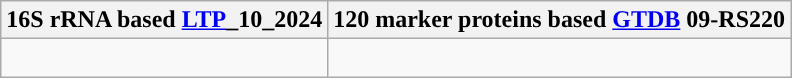<table class="wikitable">
<tr>
<th colspan=1>16S rRNA based <a href='#'>LTP</a>_10_2024</th>
<th colspan=1>120 marker proteins based <a href='#'>GTDB</a> 09-RS220</th>
</tr>
<tr>
<td style="vertical-align:top"><br></td>
<td><br></td>
</tr>
</table>
